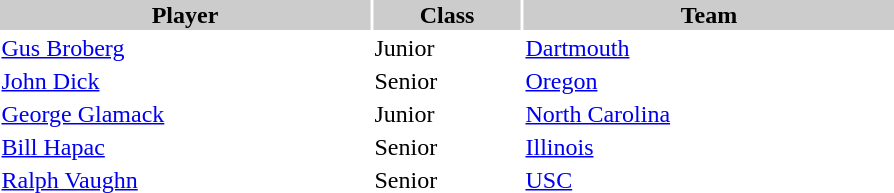<table style="width:600px" "border:'1' 'solid' 'gray'">
<tr>
<th bgcolor="#CCCCCC" style="width:40%">Player</th>
<th bgcolor="#CCCCCC" style="width:16%">Class</th>
<th bgcolor="#CCCCCC" style="width:40%">Team</th>
</tr>
<tr>
<td><a href='#'>Gus Broberg</a></td>
<td>Junior</td>
<td><a href='#'>Dartmouth</a></td>
</tr>
<tr>
<td><a href='#'>John Dick</a></td>
<td>Senior</td>
<td><a href='#'>Oregon</a></td>
</tr>
<tr>
<td><a href='#'>George Glamack</a></td>
<td>Junior</td>
<td><a href='#'>North Carolina</a></td>
</tr>
<tr>
<td><a href='#'>Bill Hapac</a></td>
<td>Senior</td>
<td><a href='#'>Illinois</a></td>
</tr>
<tr>
<td><a href='#'>Ralph Vaughn</a></td>
<td>Senior</td>
<td><a href='#'>USC</a></td>
</tr>
</table>
